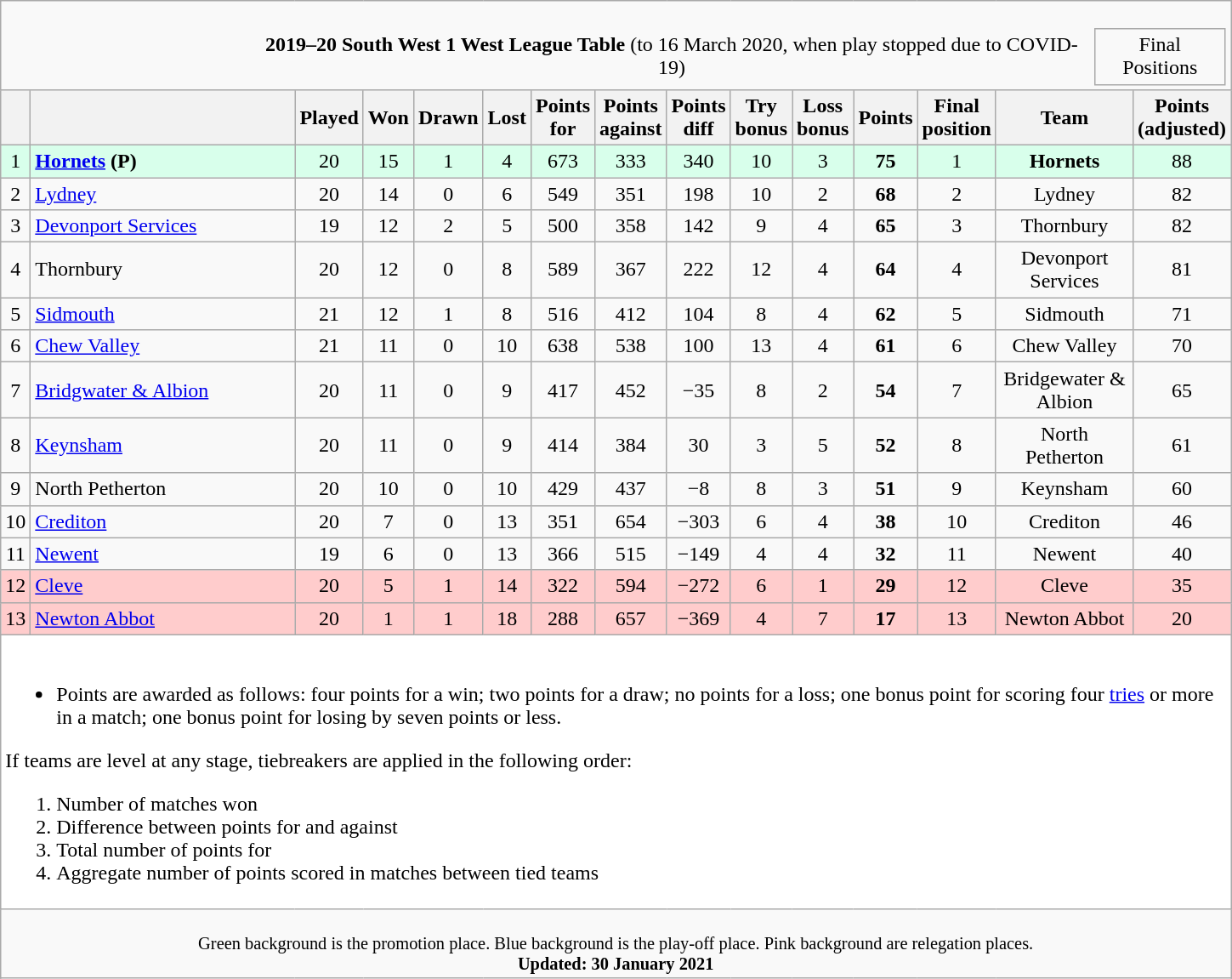<table class="wikitable" style="text-align: center;">
<tr>
<td colspan="15" cellpadding="0" cellspacing="0"><br><table border="0" width="100%" cellpadding="0" cellspacing="0">
<tr>
<td width=20% style="border:0px"></td>
<td style="border:0px"><strong> 2019–20 South West 1 West League Table</strong> (to 16 March 2020, when play stopped due to COVID-19)</td>
<td>Final Positions</td>
</tr>
</table>
</td>
</tr>
<tr>
<th bgcolor="#efefef" width="10"></th>
<th bgcolor="#efefef" width="200"></th>
<th bgcolor="#efefef" width="20">Played</th>
<th bgcolor="#efefef" width="20">Won</th>
<th bgcolor="#efefef" width="20">Drawn</th>
<th bgcolor="#efefef" width="20">Lost</th>
<th bgcolor="#efefef" width="20">Points for</th>
<th bgcolor="#efefef" width="20">Points against</th>
<th bgcolor="#efefef" width="20">Points diff</th>
<th bgcolor="#efefef" width="20">Try bonus</th>
<th bgcolor="#efefef" width="20">Loss bonus</th>
<th bgcolor="#efefef" width="20">Points</th>
<th width="20">Final<br> position</th>
<th width="100">Team</th>
<th width="20">Points<br>(adjusted)</th>
</tr>
<tr bgcolor=#d8ffeb align=center>
<td>1</td>
<td align=left><strong><a href='#'>Hornets</a></strong> <strong>(P)</strong></td>
<td>20</td>
<td>15</td>
<td>1</td>
<td>4</td>
<td>673</td>
<td>333</td>
<td>340</td>
<td>10</td>
<td>3</td>
<td><strong>75</strong></td>
<td>1</td>
<td><strong>Hornets</strong></td>
<td>88</td>
</tr>
<tr>
<td>2</td>
<td align=left><a href='#'>Lydney</a></td>
<td>20</td>
<td>14</td>
<td>0</td>
<td>6</td>
<td>549</td>
<td>351</td>
<td>198</td>
<td>10</td>
<td>2</td>
<td><strong>68</strong></td>
<td>2</td>
<td>Lydney</td>
<td>82</td>
</tr>
<tr>
<td>3</td>
<td align=left><a href='#'>Devonport Services</a></td>
<td>19</td>
<td>12</td>
<td>2</td>
<td>5</td>
<td>500</td>
<td>358</td>
<td>142</td>
<td>9</td>
<td>4</td>
<td><strong>65</strong></td>
<td>3</td>
<td>Thornbury</td>
<td>82</td>
</tr>
<tr>
<td>4</td>
<td align=left>Thornbury</td>
<td>20</td>
<td>12</td>
<td>0</td>
<td>8</td>
<td>589</td>
<td>367</td>
<td>222</td>
<td>12</td>
<td>4</td>
<td><strong>64</strong></td>
<td>4</td>
<td>Devonport Services</td>
<td>81</td>
</tr>
<tr>
<td>5</td>
<td align=left><a href='#'>Sidmouth</a></td>
<td>21</td>
<td>12</td>
<td>1</td>
<td>8</td>
<td>516</td>
<td>412</td>
<td>104</td>
<td>8</td>
<td>4</td>
<td><strong>62</strong></td>
<td>5</td>
<td>Sidmouth</td>
<td>71</td>
</tr>
<tr>
<td>6</td>
<td align=left><a href='#'>Chew Valley</a></td>
<td>21</td>
<td>11</td>
<td>0</td>
<td>10</td>
<td>638</td>
<td>538</td>
<td>100</td>
<td>13</td>
<td>4</td>
<td><strong>61</strong></td>
<td>6</td>
<td>Chew Valley</td>
<td>70</td>
</tr>
<tr>
<td>7</td>
<td align=left><a href='#'>Bridgwater & Albion</a></td>
<td>20</td>
<td>11</td>
<td>0</td>
<td>9</td>
<td>417</td>
<td>452</td>
<td>−35</td>
<td>8</td>
<td>2</td>
<td><strong>54</strong></td>
<td>7</td>
<td>Bridgewater & Albion</td>
<td>65</td>
</tr>
<tr>
<td>8</td>
<td align=left><a href='#'>Keynsham</a></td>
<td>20</td>
<td>11</td>
<td>0</td>
<td>9</td>
<td>414</td>
<td>384</td>
<td>30</td>
<td>3</td>
<td>5</td>
<td><strong>52</strong></td>
<td>8</td>
<td>North Petherton</td>
<td>61</td>
</tr>
<tr>
<td>9</td>
<td align=left>North Petherton</td>
<td>20</td>
<td>10</td>
<td>0</td>
<td>10</td>
<td>429</td>
<td>437</td>
<td>−8</td>
<td>8</td>
<td>3</td>
<td><strong>51</strong></td>
<td>9</td>
<td>Keynsham</td>
<td>60</td>
</tr>
<tr>
<td>10</td>
<td align=left><a href='#'>Crediton</a></td>
<td>20</td>
<td>7</td>
<td>0</td>
<td>13</td>
<td>351</td>
<td>654</td>
<td>−303</td>
<td>6</td>
<td>4</td>
<td><strong>38</strong></td>
<td>10</td>
<td>Crediton</td>
<td>46</td>
</tr>
<tr>
<td>11</td>
<td align=left><a href='#'>Newent</a></td>
<td>19</td>
<td>6</td>
<td>0</td>
<td>13</td>
<td>366</td>
<td>515</td>
<td>−149</td>
<td>4</td>
<td>4</td>
<td><strong>32</strong></td>
<td>11</td>
<td>Newent</td>
<td>40</td>
</tr>
<tr bgcolor=#ffcccc>
<td>12</td>
<td align=left><a href='#'>Cleve</a></td>
<td>20</td>
<td>5</td>
<td>1</td>
<td>14</td>
<td>322</td>
<td>594</td>
<td>−272</td>
<td>6</td>
<td>1</td>
<td><strong>29</strong></td>
<td>12</td>
<td>Cleve</td>
<td>35</td>
</tr>
<tr bgcolor=#ffcccc>
<td>13</td>
<td align=left><a href='#'>Newton Abbot</a></td>
<td>20</td>
<td>1</td>
<td>1</td>
<td>18</td>
<td>288</td>
<td>657</td>
<td>−369</td>
<td>4</td>
<td>7</td>
<td><strong>17</strong></td>
<td>13</td>
<td>Newton Abbot</td>
<td>20</td>
</tr>
<tr bgcolor=#ffffff align=left>
<td colspan="15"><br><ul><li>Points are awarded as follows: four points for a win; two points for a draw; no points for a loss; one bonus point for scoring four <a href='#'>tries</a> or more in a match; one bonus point for losing by seven points or less.</li></ul>If teams are level at any stage, tiebreakers are applied in the following order:<ol><li>Number of matches won</li><li>Difference between points for and against</li><li>Total number of points for</li><li>Aggregate number of points scored in matches between tied teams</li></ol></td>
</tr>
<tr |align=left|>
<td colspan="15" style="border:0px;font-size:85%;"><br><span>Green background</span> is the promotion place.
<span>Blue background</span> is the play-off place. 
<span>Pink background</span> are relegation places. <br>
<strong>Updated: 30 January 2021</strong></td>
</tr>
<tr |align=left|>
</tr>
</table>
